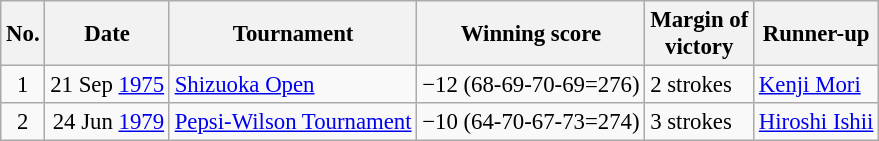<table class="wikitable" style="font-size:95%;">
<tr>
<th>No.</th>
<th>Date</th>
<th>Tournament</th>
<th>Winning score</th>
<th>Margin of<br>victory</th>
<th>Runner-up</th>
</tr>
<tr>
<td align=center>1</td>
<td align=right>21 Sep <a href='#'>1975</a></td>
<td><a href='#'>Shizuoka Open</a></td>
<td>−12 (68-69-70-69=276)</td>
<td>2 strokes</td>
<td> <a href='#'>Kenji Mori</a></td>
</tr>
<tr>
<td align=center>2</td>
<td align=right>24 Jun <a href='#'>1979</a></td>
<td><a href='#'>Pepsi-Wilson Tournament</a></td>
<td>−10 (64-70-67-73=274)</td>
<td>3 strokes</td>
<td> <a href='#'>Hiroshi Ishii</a></td>
</tr>
</table>
